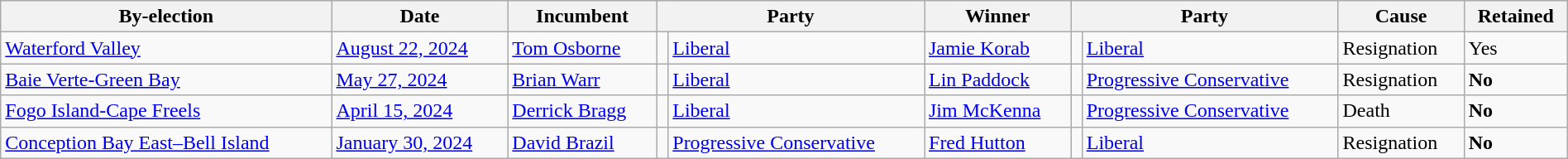<table class="wikitable" style="width:100%">
<tr>
<th>By-election</th>
<th>Date</th>
<th>Incumbent</th>
<th colspan="2">Party</th>
<th>Winner</th>
<th colspan="2">Party</th>
<th>Cause</th>
<th>Retained</th>
</tr>
<tr>
<td><a href='#'>Waterford Valley</a></td>
<td><a href='#'>August 22, 2024</a></td>
<td><a href='#'>Tom Osborne</a></td>
<td></td>
<td><a href='#'>Liberal</a></td>
<td><a href='#'>Jamie Korab</a></td>
<td></td>
<td><a href='#'>Liberal</a></td>
<td>Resignation</td>
<td>Yes</td>
</tr>
<tr>
<td><a href='#'>Baie Verte-Green Bay</a></td>
<td><a href='#'>May 27, 2024</a></td>
<td><a href='#'>Brian Warr</a></td>
<td></td>
<td><a href='#'>Liberal</a></td>
<td><a href='#'>Lin Paddock</a></td>
<td></td>
<td><a href='#'>Progressive Conservative</a></td>
<td>Resignation</td>
<td><strong>No</strong></td>
</tr>
<tr>
<td><a href='#'>Fogo Island-Cape Freels</a></td>
<td><a href='#'>April 15, 2024</a></td>
<td><a href='#'>Derrick Bragg</a></td>
<td></td>
<td><a href='#'>Liberal</a></td>
<td><a href='#'>Jim McKenna</a></td>
<td></td>
<td><a href='#'>Progressive Conservative</a></td>
<td>Death</td>
<td><strong>No</strong></td>
</tr>
<tr>
<td><a href='#'>Conception Bay East–Bell Island</a></td>
<td><a href='#'>January 30, 2024</a></td>
<td><a href='#'>David Brazil</a></td>
<td></td>
<td><a href='#'>Progressive Conservative</a></td>
<td><a href='#'>Fred Hutton</a></td>
<td></td>
<td><a href='#'>Liberal</a></td>
<td>Resignation</td>
<td><strong>No</strong></td>
</tr>
</table>
